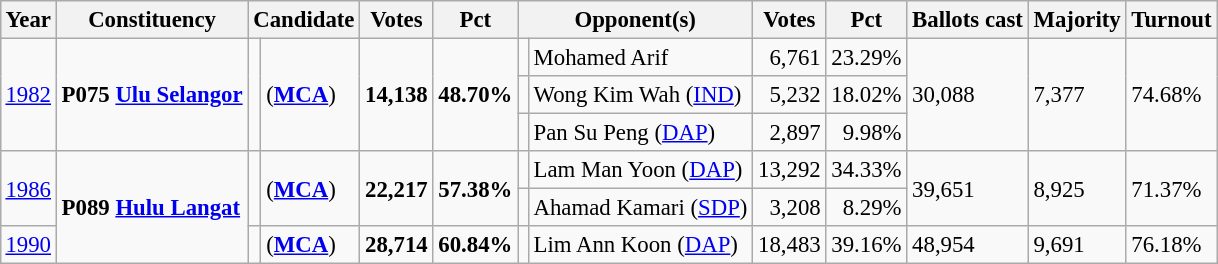<table class="wikitable" style="margin:0.5em ; font-size:95%">
<tr>
<th>Year</th>
<th>Constituency</th>
<th colspan=2>Candidate</th>
<th>Votes</th>
<th>Pct</th>
<th colspan=2>Opponent(s)</th>
<th>Votes</th>
<th>Pct</th>
<th>Ballots cast</th>
<th>Majority</th>
<th>Turnout</th>
</tr>
<tr>
<td rowspan=3><a href='#'>1982</a></td>
<td rowspan=3><strong>P075 <a href='#'>Ulu Selangor</a></strong></td>
<td rowspan=3 ></td>
<td rowspan=3> (<a href='#'><strong>MCA</strong></a>)</td>
<td rowspan=3 align="right"><strong>14,138</strong></td>
<td rowspan=3><strong>48.70%</strong></td>
<td></td>
<td>Mohamed Arif </td>
<td align="right">6,761</td>
<td>23.29%</td>
<td rowspan=3>30,088</td>
<td rowspan=3>7,377</td>
<td rowspan=3>74.68%</td>
</tr>
<tr>
<td></td>
<td>Wong Kim Wah (<a href='#'>IND</a>)</td>
<td align="right">5,232</td>
<td align="right">18.02%</td>
</tr>
<tr>
<td></td>
<td>Pan Su Peng (<a href='#'>DAP</a>)</td>
<td align="right">2,897</td>
<td align="right">9.98%</td>
</tr>
<tr>
<td rowspan=2><a href='#'>1986</a></td>
<td rowspan=3><strong>P089 <a href='#'>Hulu Langat</a></strong></td>
<td rowspan=2 ></td>
<td rowspan=2> (<a href='#'><strong>MCA</strong></a>)</td>
<td rowspan=2align="right"><strong>22,217</strong></td>
<td rowspan=2><strong>57.38%</strong></td>
<td></td>
<td>Lam Man Yoon (<a href='#'>DAP</a>)</td>
<td align="right">13,292</td>
<td>34.33%</td>
<td rowspan=2>39,651</td>
<td rowspan=2>8,925</td>
<td rowspan=2>71.37%</td>
</tr>
<tr>
<td bgcolor=></td>
<td>Ahamad Kamari (<a href='#'>SDP</a>)</td>
<td align="right">3,208</td>
<td align="right">8.29%</td>
</tr>
<tr>
<td><a href='#'>1990</a></td>
<td></td>
<td> (<a href='#'><strong>MCA</strong></a>)</td>
<td align="right"><strong>28,714</strong></td>
<td><strong>60.84%</strong></td>
<td></td>
<td>Lim Ann Koon (<a href='#'>DAP</a>)</td>
<td align="right">18,483</td>
<td align="right">39.16%</td>
<td>48,954</td>
<td>9,691</td>
<td>76.18%</td>
</tr>
</table>
